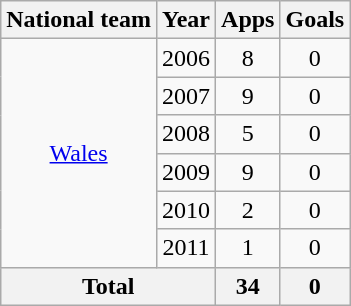<table class=wikitable style="text-align: center;">
<tr>
<th>National team</th>
<th>Year</th>
<th>Apps</th>
<th>Goals</th>
</tr>
<tr>
<td rowspan=6><a href='#'>Wales</a></td>
<td>2006</td>
<td>8</td>
<td>0</td>
</tr>
<tr>
<td>2007</td>
<td>9</td>
<td>0</td>
</tr>
<tr>
<td>2008</td>
<td>5</td>
<td>0</td>
</tr>
<tr>
<td>2009</td>
<td>9</td>
<td>0</td>
</tr>
<tr>
<td>2010</td>
<td>2</td>
<td>0</td>
</tr>
<tr>
<td>2011</td>
<td>1</td>
<td>0</td>
</tr>
<tr>
<th colspan=2>Total</th>
<th>34</th>
<th>0</th>
</tr>
</table>
